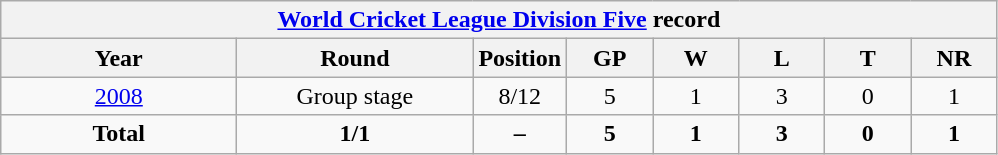<table class="wikitable" style="text-align: center; width=900px;">
<tr>
<th colspan=9><a href='#'>World Cricket League Division Five</a> record</th>
</tr>
<tr>
<th width=150>Year</th>
<th width=150>Round</th>
<th width=50>Position</th>
<th width=50>GP</th>
<th width=50>W</th>
<th width=50>L</th>
<th width=50>T</th>
<th width=50>NR</th>
</tr>
<tr>
<td> <a href='#'>2008</a></td>
<td>Group stage</td>
<td>8/12</td>
<td>5</td>
<td>1</td>
<td>3</td>
<td>0</td>
<td>1</td>
</tr>
<tr>
<td><strong>Total</strong></td>
<td><strong>1/1</strong></td>
<td><strong> –</strong></td>
<td><strong>5</strong></td>
<td><strong>1</strong></td>
<td><strong>3</strong></td>
<td><strong>0</strong></td>
<td><strong>1</strong></td>
</tr>
</table>
